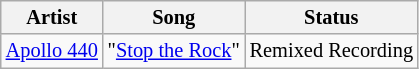<table class="sortable wikitable"  style="font-size:85%">
<tr>
<th>Artist</th>
<th>Song</th>
<th>Status</th>
</tr>
<tr>
<td> <a href='#'>Apollo 440</a></td>
<td>"<a href='#'>Stop the Rock</a>"</td>
<td>Remixed Recording</td>
</tr>
</table>
